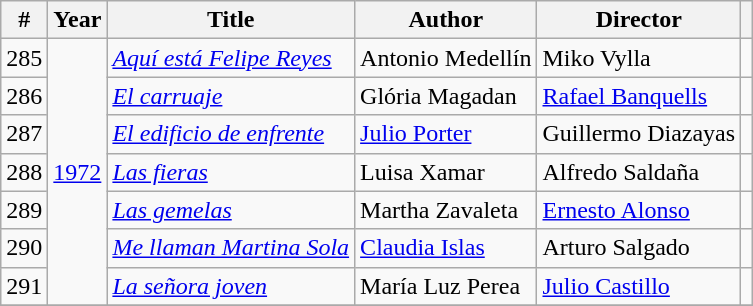<table class="wikitable sortable">
<tr>
<th>#</th>
<th>Year</th>
<th>Title</th>
<th>Author</th>
<th>Director</th>
<th></th>
</tr>
<tr>
<td>285</td>
<td rowspan="7"><a href='#'>1972</a></td>
<td><em><a href='#'>Aquí está Felipe Reyes</a></em></td>
<td>Antonio Medellín</td>
<td>Miko Vylla</td>
<td></td>
</tr>
<tr>
<td>286</td>
<td><em><a href='#'>El carruaje</a></em></td>
<td>Glória Magadan</td>
<td><a href='#'>Rafael Banquells</a></td>
<td></td>
</tr>
<tr>
<td>287</td>
<td><em><a href='#'>El edificio de enfrente</a></em></td>
<td><a href='#'>Julio Porter</a></td>
<td>Guillermo Diazayas</td>
<td></td>
</tr>
<tr>
<td>288</td>
<td><em><a href='#'>Las fieras</a></em></td>
<td>Luisa Xamar</td>
<td>Alfredo Saldaña</td>
<td></td>
</tr>
<tr>
<td>289</td>
<td><em><a href='#'>Las gemelas</a></em></td>
<td>Martha Zavaleta</td>
<td><a href='#'>Ernesto Alonso</a></td>
<td></td>
</tr>
<tr>
<td>290</td>
<td><em><a href='#'>Me llaman Martina Sola</a></em></td>
<td><a href='#'>Claudia Islas</a></td>
<td>Arturo Salgado</td>
<td></td>
</tr>
<tr>
<td>291</td>
<td><em><a href='#'>La señora joven</a></em></td>
<td>María Luz Perea</td>
<td><a href='#'>Julio Castillo</a></td>
<td></td>
</tr>
<tr>
</tr>
</table>
